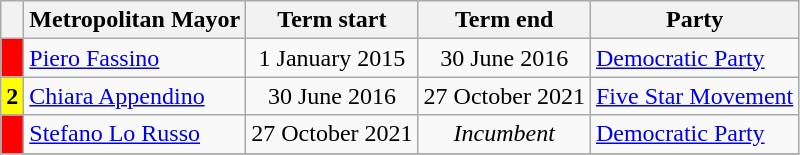<table class="wikitable">
<tr>
<th class=unsortable> </th>
<th>Metropolitan Mayor</th>
<th>Term start</th>
<th>Term end</th>
<th>Party</th>
</tr>
<tr>
<th style="background:#FF0000;"></th>
<td><a href='#'>Piero Fassino</a></td>
<td align=center>1 January 2015</td>
<td align=center>30 June 2016</td>
<td><a href='#'>Democratic Party</a></td>
</tr>
<tr>
<th style="background:#FFFF00;">2</th>
<td><a href='#'>Chiara Appendino</a></td>
<td align=center>30 June 2016</td>
<td align=center>27 October 2021</td>
<td><a href='#'>Five Star Movement</a></td>
</tr>
<tr>
<th style="background:#FF0000;"></th>
<td><a href='#'>Stefano Lo Russo</a></td>
<td align=center>27 October 2021</td>
<td align=center><em>Incumbent</em></td>
<td><a href='#'>Democratic Party</a></td>
</tr>
<tr>
</tr>
</table>
